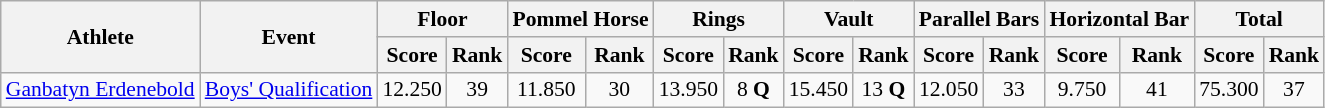<table class="wikitable" border="1" style="font-size:90%">
<tr>
<th rowspan=2>Athlete</th>
<th rowspan=2>Event</th>
<th colspan=2>Floor</th>
<th colspan=2>Pommel Horse</th>
<th colspan=2>Rings</th>
<th colspan=2>Vault</th>
<th colspan=2>Parallel Bars</th>
<th colspan=2>Horizontal Bar</th>
<th colspan=2>Total</th>
</tr>
<tr>
<th>Score</th>
<th>Rank</th>
<th>Score</th>
<th>Rank</th>
<th>Score</th>
<th>Rank</th>
<th>Score</th>
<th>Rank</th>
<th>Score</th>
<th>Rank</th>
<th>Score</th>
<th>Rank</th>
<th>Score</th>
<th>Rank</th>
</tr>
<tr>
<td rowspan=1><a href='#'>Ganbatyn Erdenebold</a></td>
<td><a href='#'>Boys' Qualification</a></td>
<td align=center>12.250</td>
<td align=center>39</td>
<td align=center>11.850</td>
<td align=center>30</td>
<td align=center>13.950</td>
<td align=center>8 <strong>Q</strong></td>
<td align=center>15.450</td>
<td align=center>13 <strong>Q</strong></td>
<td align=center>12.050</td>
<td align=center>33</td>
<td align=center>9.750</td>
<td align=center>41</td>
<td align=center>75.300</td>
<td align=center>37</td>
</tr>
</table>
